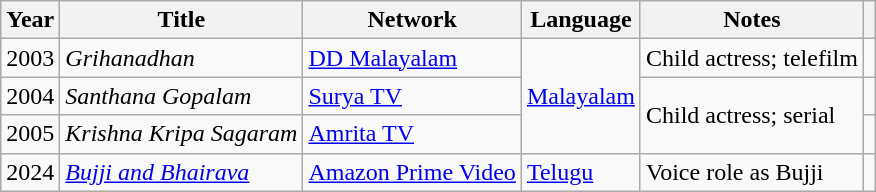<table class="wikitable sortable">
<tr style="text-align:center;">
<th scope="col">Year</th>
<th scope="col">Title</th>
<th scope="col">Network</th>
<th>Language</th>
<th class="unsortable" scope="col">Notes</th>
<th class="unsortable" scope="col"></th>
</tr>
<tr>
<td>2003</td>
<td><em>Grihanadhan</em></td>
<td><a href='#'>DD Malayalam</a></td>
<td rowspan="3"><a href='#'>Malayalam</a></td>
<td>Child actress; telefilm</td>
<td></td>
</tr>
<tr>
<td>2004</td>
<td><em>Santhana Gopalam</em></td>
<td><a href='#'>Surya TV</a></td>
<td rowspan="2">Child actress; serial</td>
<td style="text-align: center;"></td>
</tr>
<tr>
<td>2005</td>
<td><em>Krishna Kripa Sagaram</em></td>
<td><a href='#'>Amrita TV</a></td>
<td style="text-align: center;"></td>
</tr>
<tr>
<td>2024</td>
<td><em><a href='#'>Bujji and Bhairava</a></em></td>
<td><a href='#'>Amazon Prime Video</a></td>
<td><a href='#'>Telugu</a></td>
<td>Voice role as Bujji</td>
<td></td>
</tr>
</table>
